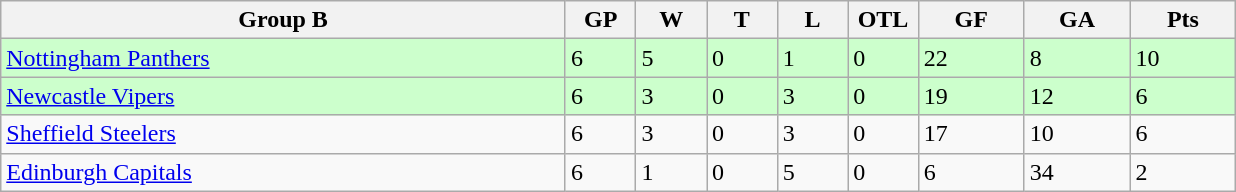<table class="wikitable">
<tr>
<th width="40%">Group B</th>
<th width="5%">GP</th>
<th width="5%">W</th>
<th width="5%">T</th>
<th width="5%">L</th>
<th width="5%">OTL</th>
<th width="7.5%">GF</th>
<th width="7.5%">GA</th>
<th width="7.5%">Pts</th>
</tr>
<tr bgcolor="#CCFFCC">
<td><a href='#'>Nottingham Panthers</a></td>
<td>6</td>
<td>5</td>
<td>0</td>
<td>1</td>
<td>0</td>
<td>22</td>
<td>8</td>
<td>10</td>
</tr>
<tr bgcolor="#CCFFCC">
<td><a href='#'>Newcastle Vipers</a></td>
<td>6</td>
<td>3</td>
<td>0</td>
<td>3</td>
<td>0</td>
<td>19</td>
<td>12</td>
<td>6</td>
</tr>
<tr>
<td><a href='#'>Sheffield Steelers</a></td>
<td>6</td>
<td>3</td>
<td>0</td>
<td>3</td>
<td>0</td>
<td>17</td>
<td>10</td>
<td>6</td>
</tr>
<tr>
<td><a href='#'>Edinburgh Capitals</a></td>
<td>6</td>
<td>1</td>
<td>0</td>
<td>5</td>
<td>0</td>
<td>6</td>
<td>34</td>
<td>2</td>
</tr>
</table>
